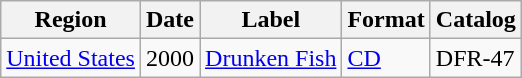<table class="wikitable">
<tr>
<th>Region</th>
<th>Date</th>
<th>Label</th>
<th>Format</th>
<th>Catalog</th>
</tr>
<tr>
<td><a href='#'>United States</a></td>
<td>2000</td>
<td><a href='#'>Drunken Fish</a></td>
<td><a href='#'>CD</a></td>
<td>DFR-47</td>
</tr>
</table>
